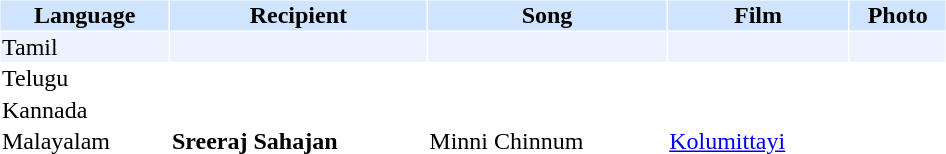<table cellspacing="1" cellpadding="1" border="0" style="width:50%;">
<tr style="background:#d1e4fd;">
<th>Language</th>
<th>Recipient</th>
<th>Song</th>
<th>Film</th>
<th>Photo</th>
</tr>
<tr style="background:#edf3fe;">
<td>Tamil</td>
<td></td>
<td></td>
<td></td>
<td></td>
</tr>
<tr>
<td>Telugu</td>
<td></td>
<td></td>
<td></td>
<td></td>
</tr>
<tr>
<td>Kannada</td>
<td></td>
<td></td>
<td></td>
<td></td>
</tr>
<tr>
<td>Malayalam</td>
<td><strong>Sreeraj Sahajan</strong></td>
<td>Minni Chinnum</td>
<td><a href='#'>Kolumittayi</a></td>
<td></td>
</tr>
</table>
